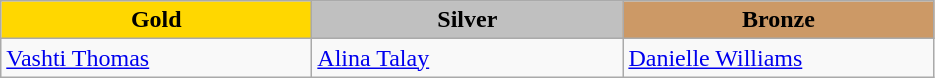<table class="wikitable" style="text-align:left">
<tr align="center">
<td width=200 bgcolor=gold><strong>Gold</strong></td>
<td width=200 bgcolor=silver><strong>Silver</strong></td>
<td width=200 bgcolor=CC9966><strong>Bronze</strong></td>
</tr>
<tr>
<td><a href='#'>Vashti Thomas</a><br><em></em></td>
<td><a href='#'>Alina Talay</a><br><em></em></td>
<td><a href='#'>Danielle Williams</a><br><em></em></td>
</tr>
</table>
